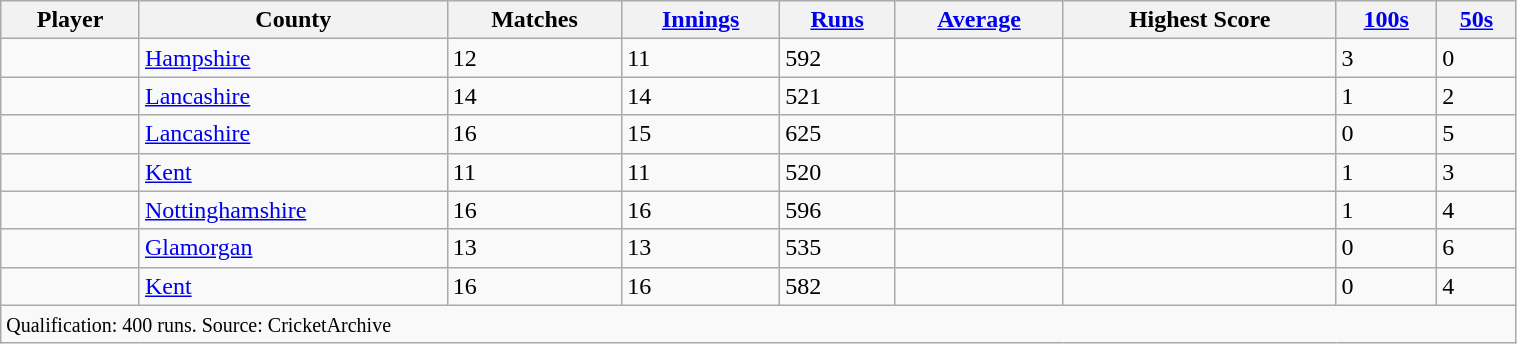<table class="wikitable sortable" style="width:80%;">
<tr>
<th>Player</th>
<th>County</th>
<th>Matches</th>
<th><a href='#'>Innings</a></th>
<th><a href='#'>Runs</a></th>
<th><a href='#'>Average</a></th>
<th>Highest Score</th>
<th><a href='#'>100s</a></th>
<th><a href='#'>50s</a></th>
</tr>
<tr>
<td></td>
<td><a href='#'>Hampshire</a></td>
<td>12</td>
<td>11</td>
<td>592</td>
<td></td>
<td></td>
<td>3</td>
<td>0</td>
</tr>
<tr>
<td></td>
<td><a href='#'>Lancashire</a></td>
<td>14</td>
<td>14</td>
<td>521</td>
<td></td>
<td></td>
<td>1</td>
<td>2</td>
</tr>
<tr>
<td></td>
<td><a href='#'>Lancashire</a></td>
<td>16</td>
<td>15</td>
<td>625</td>
<td></td>
<td></td>
<td>0</td>
<td>5</td>
</tr>
<tr>
<td></td>
<td><a href='#'>Kent</a></td>
<td>11</td>
<td>11</td>
<td>520</td>
<td></td>
<td></td>
<td>1</td>
<td>3</td>
</tr>
<tr>
<td></td>
<td><a href='#'>Nottinghamshire</a></td>
<td>16</td>
<td>16</td>
<td>596</td>
<td></td>
<td></td>
<td>1</td>
<td>4</td>
</tr>
<tr>
<td></td>
<td><a href='#'>Glamorgan</a></td>
<td>13</td>
<td>13</td>
<td>535</td>
<td></td>
<td></td>
<td>0</td>
<td>6</td>
</tr>
<tr>
<td></td>
<td><a href='#'>Kent</a></td>
<td>16</td>
<td>16</td>
<td>582</td>
<td></td>
<td></td>
<td>0</td>
<td>4</td>
</tr>
<tr class="unsortable">
<td colspan="9"><small>Qualification: 400 runs.  Source: CricketArchive</small></td>
</tr>
</table>
